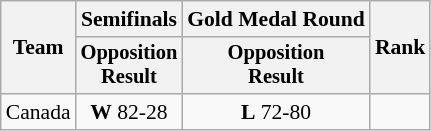<table class="wikitable" style="font-size:90%">
<tr>
<th rowspan=2>Team</th>
<th>Semifinals</th>
<th>Gold Medal Round</th>
<th rowspan=2>Rank</th>
</tr>
<tr style="font-size:95%">
<th>Opposition<br>Result</th>
<th>Opposition<br>Result</th>
</tr>
<tr align=center>
<td align=left>Canada</td>
<td> <strong>W</strong> 82-28</td>
<td> <strong>L</strong> 72-80</td>
<td></td>
</tr>
</table>
